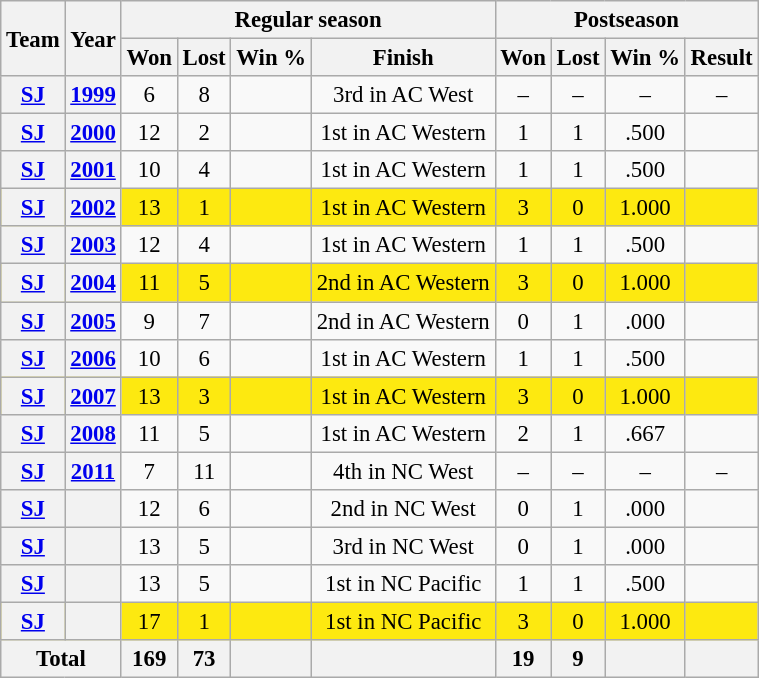<table class="wikitable" style="font-size: 95%; text-align:center;">
<tr>
<th rowspan=2>Team</th>
<th rowspan=2>Year</th>
<th colspan=4>Regular season</th>
<th colspan=4>Postseason</th>
</tr>
<tr>
<th>Won</th>
<th>Lost</th>
<th>Win %</th>
<th>Finish</th>
<th>Won</th>
<th>Lost</th>
<th>Win %</th>
<th>Result</th>
</tr>
<tr>
<th><a href='#'>SJ</a></th>
<th><a href='#'>1999</a></th>
<td>6</td>
<td>8</td>
<td></td>
<td>3rd in AC West</td>
<td>–</td>
<td>–</td>
<td>–</td>
<td>–</td>
</tr>
<tr>
<th><a href='#'>SJ</a></th>
<th><a href='#'>2000</a></th>
<td>12</td>
<td>2</td>
<td></td>
<td>1st in AC Western</td>
<td>1</td>
<td>1</td>
<td>.500</td>
<td></td>
</tr>
<tr>
<th><a href='#'>SJ</a></th>
<th><a href='#'>2001</a></th>
<td>10</td>
<td>4</td>
<td></td>
<td>1st in AC Western</td>
<td>1</td>
<td>1</td>
<td>.500</td>
<td></td>
</tr>
<tr ! style="background:#FDE910;">
<th><a href='#'>SJ</a></th>
<th><a href='#'>2002</a></th>
<td>13</td>
<td>1</td>
<td></td>
<td>1st in AC Western</td>
<td>3</td>
<td>0</td>
<td>1.000</td>
<td></td>
</tr>
<tr>
<th><a href='#'>SJ</a></th>
<th><a href='#'>2003</a></th>
<td>12</td>
<td>4</td>
<td></td>
<td>1st in AC Western</td>
<td>1</td>
<td>1</td>
<td>.500</td>
<td></td>
</tr>
<tr ! style="background:#FDE910;">
<th><a href='#'>SJ</a></th>
<th><a href='#'>2004</a></th>
<td>11</td>
<td>5</td>
<td></td>
<td>2nd in AC Western</td>
<td>3</td>
<td>0</td>
<td>1.000</td>
<td></td>
</tr>
<tr>
<th><a href='#'>SJ</a></th>
<th><a href='#'>2005</a></th>
<td>9</td>
<td>7</td>
<td></td>
<td>2nd in AC Western</td>
<td>0</td>
<td>1</td>
<td>.000</td>
<td></td>
</tr>
<tr>
<th><a href='#'>SJ</a></th>
<th><a href='#'>2006</a></th>
<td>10</td>
<td>6</td>
<td></td>
<td>1st in AC Western</td>
<td>1</td>
<td>1</td>
<td>.500</td>
<td></td>
</tr>
<tr ! style="background:#FDE910;">
<th><a href='#'>SJ</a></th>
<th><a href='#'>2007</a></th>
<td>13</td>
<td>3</td>
<td></td>
<td>1st in AC Western</td>
<td>3</td>
<td>0</td>
<td>1.000</td>
<td></td>
</tr>
<tr>
<th><a href='#'>SJ</a></th>
<th><a href='#'>2008</a></th>
<td>11</td>
<td>5</td>
<td></td>
<td>1st in AC Western</td>
<td>2</td>
<td>1</td>
<td>.667</td>
<td></td>
</tr>
<tr>
<th><a href='#'>SJ</a></th>
<th><a href='#'>2011</a></th>
<td>7</td>
<td>11</td>
<td></td>
<td>4th in NC West</td>
<td>–</td>
<td>–</td>
<td>–</td>
<td>–</td>
</tr>
<tr>
<th><a href='#'>SJ</a></th>
<th></th>
<td>12</td>
<td>6</td>
<td></td>
<td>2nd in NC West</td>
<td>0</td>
<td>1</td>
<td>.000</td>
<td></td>
</tr>
<tr>
<th><a href='#'>SJ</a></th>
<th></th>
<td>13</td>
<td>5</td>
<td></td>
<td>3rd in NC West</td>
<td>0</td>
<td>1</td>
<td>.000</td>
<td></td>
</tr>
<tr>
<th><a href='#'>SJ</a></th>
<th></th>
<td>13</td>
<td>5</td>
<td></td>
<td>1st in NC Pacific</td>
<td>1</td>
<td>1</td>
<td>.500</td>
<td></td>
</tr>
<tr ! style="background:#FDE910;">
<th><a href='#'>SJ</a></th>
<th></th>
<td>17</td>
<td>1</td>
<td></td>
<td>1st in NC Pacific</td>
<td>3</td>
<td>0</td>
<td>1.000</td>
<td></td>
</tr>
<tr>
<th colspan=2>Total</th>
<th>169</th>
<th>73</th>
<th></th>
<th></th>
<th>19</th>
<th>9</th>
<th></th>
<th></th>
</tr>
</table>
